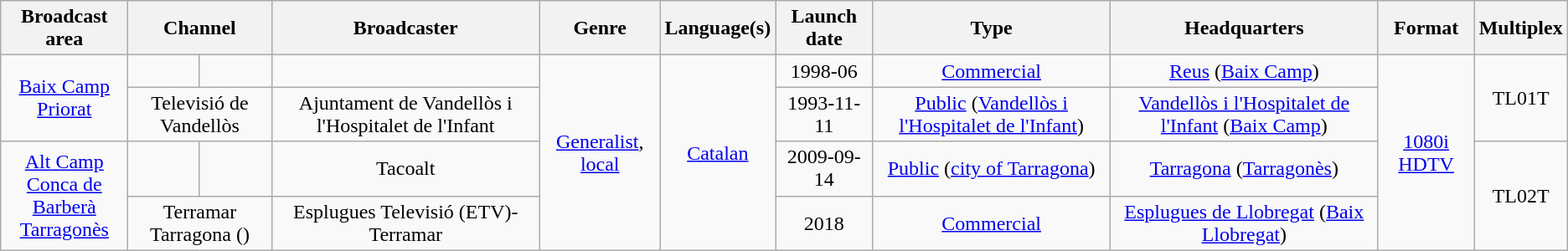<table class="wikitable toccolours" border="1" cellpadding="3" style="border-collapse:collapse; text-align:center">
<tr>
<th>Broadcast area</th>
<th colspan="2"><strong>Channel</strong></th>
<th>Broadcaster</th>
<th>Genre</th>
<th>Language(s)</th>
<th>Launch date</th>
<th>Type</th>
<th>Headquarters</th>
<th>Format</th>
<th>Multiplex</th>
</tr>
<tr>
<td rowspan="2"><a href='#'>Baix Camp</a><br><a href='#'>Priorat</a></td>
<td></td>
<td></td>
<td></td>
<td rowspan="4"><a href='#'>Generalist</a>, <a href='#'>local</a></td>
<td rowspan="4"><a href='#'>Catalan</a></td>
<td>1998-06</td>
<td><a href='#'>Commercial</a></td>
<td><a href='#'>Reus</a> (<a href='#'>Baix Camp</a>)</td>
<td rowspan="4"><a href='#'>1080i</a> <a href='#'>HDTV</a></td>
<td rowspan="2">TL01T</td>
</tr>
<tr>
<td colspan="2">Televisió de Vandellòs</td>
<td>Ajuntament de Vandellòs i l'Hospitalet de l'Infant</td>
<td>1993-11-11</td>
<td><a href='#'>Public</a> (<a href='#'>Vandellòs i l'Hospitalet de l'Infant</a>)</td>
<td><a href='#'>Vandellòs i l'Hospitalet de l'Infant</a> (<a href='#'>Baix Camp</a>)</td>
</tr>
<tr>
<td rowspan="2"><a href='#'>Alt Camp</a><br><a href='#'>Conca de Barberà</a><br><a href='#'>Tarragonès</a></td>
<td></td>
<td></td>
<td>Tacoalt</td>
<td>2009-09-14</td>
<td><a href='#'>Public</a> (<a href='#'>city of Tarragona</a>)</td>
<td><a href='#'>Tarragona</a> (<a href='#'>Tarragonès</a>)</td>
<td rowspan="2">TL02T</td>
</tr>
<tr>
<td colspan="2">Terramar Tarragona ()</td>
<td>Esplugues Televisió (ETV)-Terramar</td>
<td>2018</td>
<td><a href='#'>Commercial</a></td>
<td><a href='#'>Esplugues de Llobregat</a> (<a href='#'>Baix Llobregat</a>)</td>
</tr>
</table>
